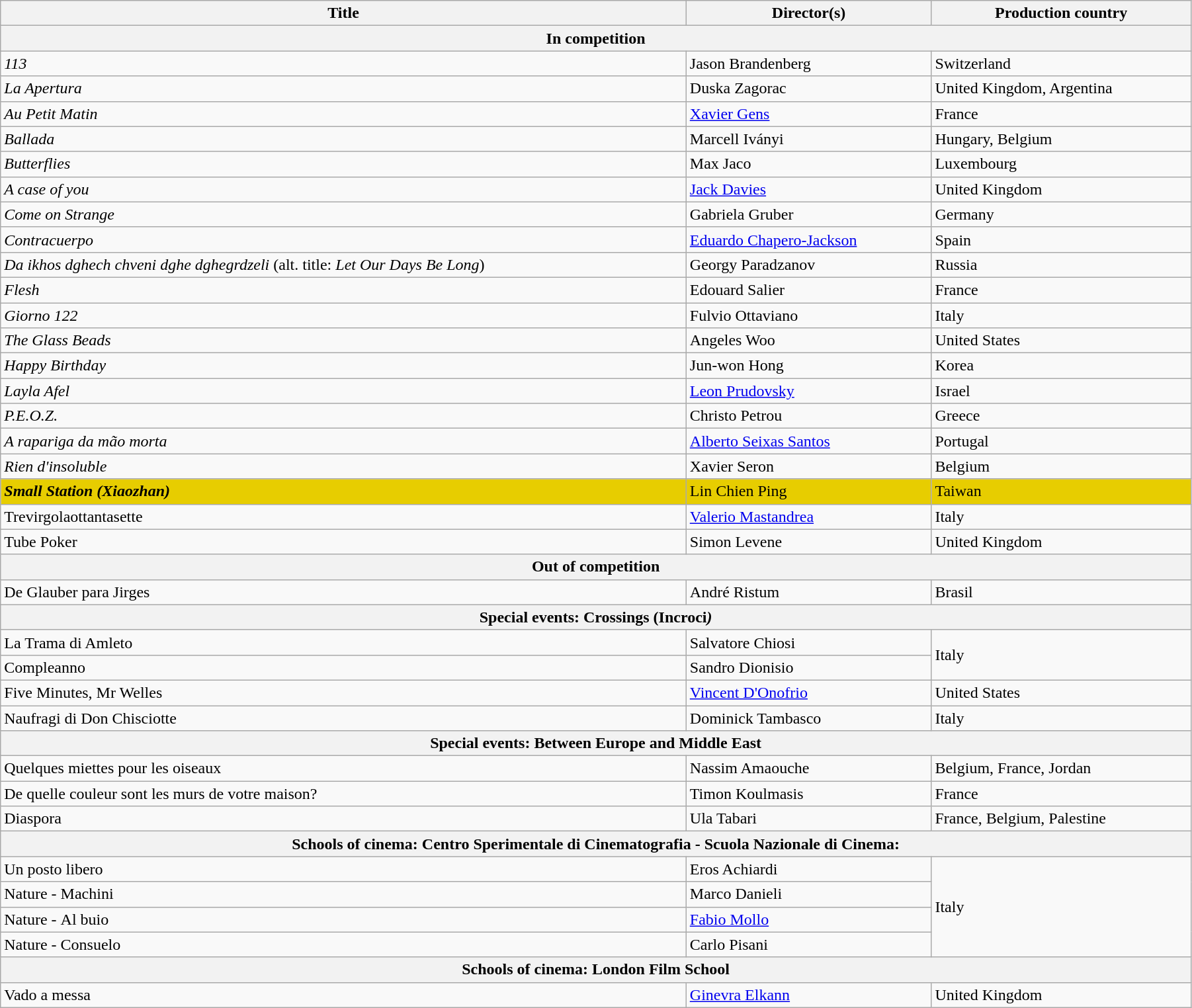<table class="wikitable" style="width:95%; margin-bottom:0px">
<tr>
<th>Title</th>
<th>Director(s)</th>
<th>Production country</th>
</tr>
<tr>
<th colspan="3">In competition</th>
</tr>
<tr>
<td><em>113</em></td>
<td data-sort-value="Brandenberg">Jason Brandenberg</td>
<td>Switzerland</td>
</tr>
<tr>
<td data-sort-value="Apertura"><em>La Apertura</em></td>
<td data-sort-value="Zagorac">Duska Zagorac</td>
<td>United Kingdom, Argentina</td>
</tr>
<tr>
<td><em>Au Petit Matin</em></td>
<td data-sort-value="Gens"><a href='#'>Xavier Gens</a></td>
<td>France</td>
</tr>
<tr>
<td><em>Ballada</em></td>
<td data-sort-value="Iványi">Marcell Iványi</td>
<td>Hungary, Belgium</td>
</tr>
<tr>
<td><em>Butterflies</em></td>
<td data-sort-value="Jaco">Max Jaco</td>
<td>Luxembourg</td>
</tr>
<tr>
<td data-sort-value="Case"><em>A case of you</em></td>
<td data-sort-value="Davies"><a href='#'>Jack Davies</a></td>
<td>United Kingdom</td>
</tr>
<tr>
<td><em>Come on Strange</em></td>
<td data-sort-value="Gruber">Gabriela Gruber</td>
<td>Germany</td>
</tr>
<tr>
<td><em>Contracuerpo</em></td>
<td data-sort-value="Chapero-Jackson"><a href='#'>Eduardo Chapero-Jackson</a></td>
<td>Spain</td>
</tr>
<tr>
<td><em>Da ikhos dghech chveni dghe dghegrdzeli</em> (alt. title: <em>Let Our Days Be Long</em>)</td>
<td data-sort-value="Paradzanov">Georgy Paradzanov</td>
<td>Russia</td>
</tr>
<tr>
<td><em>Flesh</em></td>
<td data-sort-value="Salier">Edouard Salier</td>
<td>France</td>
</tr>
<tr>
<td><em>Giorno 122</em></td>
<td data-sort-value="Ottaviano">Fulvio Ottaviano</td>
<td>Italy</td>
</tr>
<tr>
<td data-sort-value="Glass"><em>The Glass Beads</em></td>
<td data-sort-value="Woo">Angeles Woo</td>
<td>United States</td>
</tr>
<tr>
<td><em>Happy Birthday</em></td>
<td>Jun-won Hong</td>
<td>Korea</td>
</tr>
<tr>
<td><em>Layla Afel</em></td>
<td data-sort-value="Prudovsky"><a href='#'>Leon Prudovsky</a></td>
<td>Israel</td>
</tr>
<tr>
<td><em>P.E.O.Z.</em></td>
<td data-sort-value="Petrou">Christo Petrou</td>
<td>Greece</td>
</tr>
<tr>
<td data-sort-value="Rapariga"><em>A rapariga da mão morta</em></td>
<td data-sort-value="Santos"><a href='#'>Alberto Seixas Santos</a></td>
<td>Portugal</td>
</tr>
<tr>
<td><em>Rien d'insoluble</em></td>
<td data-sort-value="Seron">Xavier Seron</td>
<td>Belgium</td>
</tr>
<tr style="background:#E7CD00;">
<td><strong><em>Small Station<em> (</em>Xiaozhan<em>)<strong></td>
<td></strong>Lin Chien Ping<strong></td>
<td></strong>Taiwan<strong></td>
</tr>
<tr>
<td></em>Trevirgolaottantasette<em></td>
<td data-sort-value="Mastandrea"><a href='#'>Valerio Mastandrea</a></td>
<td>Italy</td>
</tr>
<tr>
<td></em>Tube Poker<em></td>
<td data-sort-value="Levene">Simon Levene</td>
<td>United Kingdom</td>
</tr>
<tr>
<th colspan="3">Out of competition</th>
</tr>
<tr>
<td></em>De Glauber para Jirges<em></td>
<td>André Ristum</td>
<td>Brasil</td>
</tr>
<tr>
<th colspan="3">Special events: Crossings (</em>Incroci<em>)</th>
</tr>
<tr>
<td></em>La Trama di Amleto<em></td>
<td>Salvatore Chiosi</td>
<td rowspan="2">Italy</td>
</tr>
<tr>
<td></em>Compleanno<em></td>
<td>Sandro Dionisio</td>
</tr>
<tr>
<td></em>Five Minutes, Mr Welles<em></td>
<td><a href='#'>Vincent D'Onofrio</a></td>
<td>United States</td>
</tr>
<tr>
<td></em>Naufragi di Don Chisciotte<em></td>
<td>Dominick Tambasco</td>
<td>Italy</td>
</tr>
<tr>
<th colspan="3">Special events: Between Europe and Middle East</th>
</tr>
<tr>
<td></em>Quelques miettes pour les oiseaux<em></td>
<td>Nassim Amaouche</td>
<td>Belgium, France, Jordan</td>
</tr>
<tr>
<td></em>De quelle couleur sont les murs de votre maison?<em></td>
<td>Timon Koulmasis</td>
<td>France</td>
</tr>
<tr>
<td></em>Diaspora<em></td>
<td>Ula Tabari</td>
<td>France, Belgium, Palestine</td>
</tr>
<tr>
<th colspan="3">Schools of cinema: Centro Sperimentale di Cinematografia - Scuola Nazionale di Cinema:</th>
</tr>
<tr>
<td></em>Un posto libero<em></td>
<td>Eros Achiardi</td>
<td rowspan="4">Italy</td>
</tr>
<tr>
<td></em>Nature<em> - </em>Machini<em></td>
<td>Marco Danieli</td>
</tr>
<tr>
<td></em>Nature<em> - </em>Al buio<em></td>
<td><a href='#'>Fabio Mollo</a></td>
</tr>
<tr>
<td></em>Nature<em> - </em>Consuelo<em></td>
<td>Carlo Pisani</td>
</tr>
<tr>
<th colspan="3">Schools of cinema: London Film School</th>
</tr>
<tr>
<td></em>Vado a messa<em></td>
<td><a href='#'>Ginevra Elkann</a></td>
<td>United Kingdom</td>
</tr>
</table>
